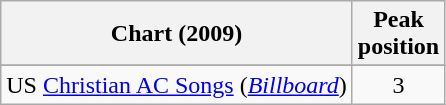<table class="wikitable sortable">
<tr>
<th scope="col">Chart (2009)</th>
<th scope="col">Peak<br>position</th>
</tr>
<tr>
</tr>
<tr>
<td>US <a href='#'>Christian AC Songs</a> (<em><a href='#'>Billboard</a></em>)</td>
<td style="text-align: center;">3</td>
</tr>
</table>
